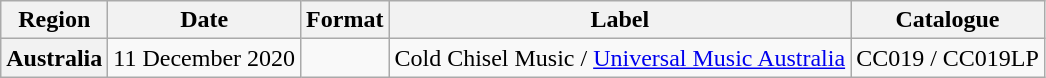<table class="wikitable plainrowheaders">
<tr>
<th scope="col">Region</th>
<th scope="col">Date</th>
<th scope="col">Format</th>
<th scope="col">Label</th>
<th scope="col">Catalogue</th>
</tr>
<tr>
<th scope="row">Australia</th>
<td>11 December 2020</td>
<td></td>
<td>Cold Chisel Music / <a href='#'>Universal Music Australia</a></td>
<td>CC019 / CC019LP</td>
</tr>
</table>
